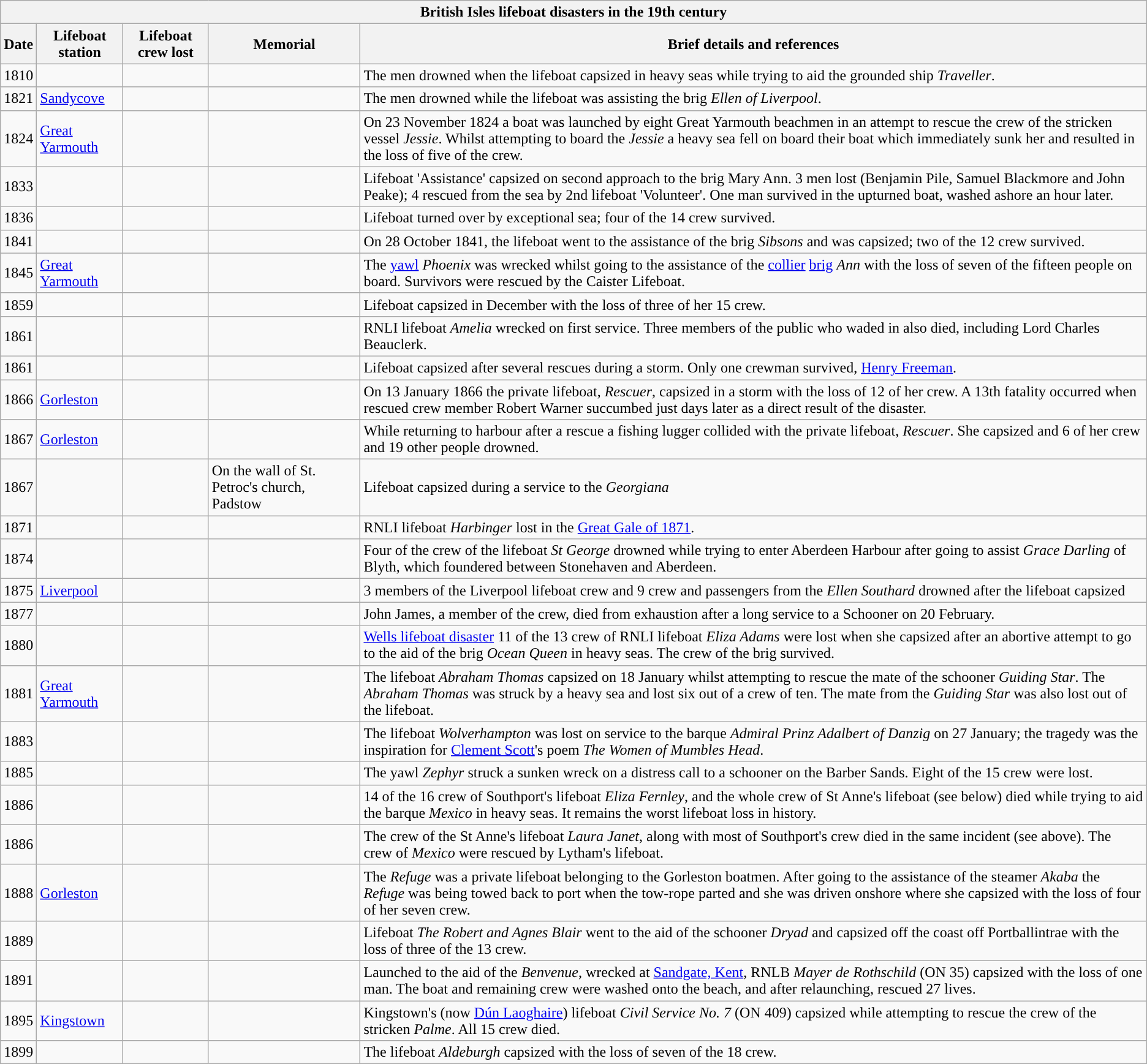<table class="wikitable">
<tr ---->
<th colspan="5">British Isles lifeboat disasters in the 19th century</th>
</tr>
<tr ---->
<th style="text-align: center; background:">Date</th>
<th style="text-align: center; background:">Lifeboat station</th>
<th style="text-align: center; background:">Lifeboat crew lost</th>
<th style="text-align: center; background:">Memorial</th>
<th style="text-align: center; background:">Brief details and references</th>
</tr>
<tr ---->
<td>1810</td>
<td></td>
<td></td>
<td></td>
<td>The men drowned when the lifeboat capsized in heavy seas while trying to aid the grounded ship <em>Traveller</em>.</td>
</tr>
<tr ---->
<td>1821</td>
<td><a href='#'>Sandycove</a></td>
<td></td>
<td></td>
<td>The men drowned while the lifeboat was assisting the brig <em>Ellen of Liverpool</em>.</td>
</tr>
<tr ---->
<td>1824</td>
<td><a href='#'>Great Yarmouth</a></td>
<td></td>
<td></td>
<td>On 23 November 1824 a boat was launched by eight Great Yarmouth beachmen in an attempt to rescue the crew of the stricken vessel <em>Jessie</em>. Whilst attempting to board the <em>Jessie</em> a heavy sea fell on board their boat which immediately sunk her and resulted in the loss of five of the crew.</td>
</tr>
<tr ---->
<td>1833</td>
<td></td>
<td></td>
<td></td>
<td>Lifeboat 'Assistance' capsized on second approach to the brig Mary Ann. 3 men lost (Benjamin Pile, Samuel Blackmore and John Peake); 4 rescued from the sea by 2nd lifeboat 'Volunteer'. One man survived in the upturned boat, washed ashore an hour later.</td>
</tr>
<tr ---->
<td>1836</td>
<td></td>
<td></td>
<td></td>
<td>Lifeboat turned over by exceptional sea; four of the 14 crew survived.</td>
</tr>
<tr ---->
<td>1841</td>
<td></td>
<td></td>
<td></td>
<td>On 28 October 1841, the lifeboat went to the assistance of the brig <em>Sibsons</em> and was capsized; two of the 12 crew survived.</td>
</tr>
<tr ---->
<td>1845</td>
<td><a href='#'>Great Yarmouth</a></td>
<td></td>
<td></td>
<td>The <a href='#'>yawl</a> <em>Phoenix</em> was wrecked whilst going to the assistance of the <a href='#'>collier</a> <a href='#'>brig</a> <em>Ann</em> with the loss of seven of the fifteen people on board. Survivors were rescued by the Caister Lifeboat.</td>
</tr>
<tr ---->
<td>1859</td>
<td></td>
<td></td>
<td></td>
<td>Lifeboat capsized in December with the loss of three of her 15 crew.</td>
</tr>
<tr ---->
<td>1861</td>
<td></td>
<td></td>
<td></td>
<td>RNLI lifeboat <em>Amelia</em> wrecked on first service. Three members of the public who waded in also died, including Lord Charles Beauclerk.</td>
</tr>
<tr ---->
<td>1861</td>
<td></td>
<td></td>
<td></td>
<td>Lifeboat capsized after several rescues during a storm. Only one crewman survived, <a href='#'>Henry Freeman</a>.</td>
</tr>
<tr ---->
<td>1866</td>
<td><a href='#'>Gorleston</a></td>
<td></td>
<td></td>
<td>On 13 January 1866 the private lifeboat, <em>Rescuer</em>, capsized in a storm with the loss of 12 of her crew. A 13th fatality occurred when rescued crew member Robert Warner succumbed just days later as a direct result of the disaster.</td>
</tr>
<tr ---->
<td>1867</td>
<td><a href='#'>Gorleston</a></td>
<td></td>
<td></td>
<td>While returning to harbour after a rescue a fishing lugger collided with the private lifeboat, <em>Rescuer</em>. She capsized and 6 of her crew and 19 other people drowned.</td>
</tr>
<tr ---->
<td>1867</td>
<td></td>
<td></td>
<td>On the wall of  St. Petroc's church, Padstow</td>
<td>Lifeboat capsized during a service to the <em>Georgiana</em></td>
</tr>
<tr ---->
<td>1871</td>
<td></td>
<td></td>
<td></td>
<td>RNLI lifeboat <em>Harbinger</em> lost in the <a href='#'>Great Gale of 1871</a>.</td>
</tr>
<tr ---->
<td>1874</td>
<td></td>
<td></td>
<td></td>
<td>Four of the crew of the lifeboat <em>St George</em> drowned while trying to enter Aberdeen Harbour after going to assist <em>Grace Darling</em> of Blyth, which foundered between Stonehaven and Aberdeen.</td>
</tr>
<tr ---->
<td>1875</td>
<td><a href='#'>Liverpool</a></td>
<td></td>
<td></td>
<td>3 members of the Liverpool lifeboat crew and 9 crew and passengers from the <em>Ellen Southard</em> drowned after the lifeboat capsized</td>
</tr>
<tr ---->
<td>1877</td>
<td></td>
<td></td>
<td></td>
<td>John James, a member of the crew, died from exhaustion after a long service to a Schooner on 20 February.</td>
</tr>
<tr ---->
<td>1880</td>
<td></td>
<td></td>
<td></td>
<td><a href='#'>Wells lifeboat disaster</a> 11 of the 13 crew of RNLI lifeboat <em>Eliza Adams</em> were lost when she capsized after an abortive attempt to go to the aid of the brig <em>Ocean Queen</em> in heavy seas. The crew of the brig survived.</td>
</tr>
<tr ---->
<td>1881</td>
<td><a href='#'>Great Yarmouth</a></td>
<td></td>
<td></td>
<td>The lifeboat <em>Abraham Thomas</em> capsized on 18 January whilst attempting to rescue the mate of the schooner <em>Guiding Star</em>. The <em>Abraham Thomas</em> was struck by a heavy sea and lost six out of a crew of ten. The mate from the <em>Guiding Star</em> was also lost out of the lifeboat.</td>
</tr>
<tr ---->
<td>1883</td>
<td></td>
<td></td>
<td></td>
<td>The lifeboat <em>Wolverhampton</em> was lost on service to the barque <em>Admiral Prinz Adalbert of Danzig</em> on 27 January; the tragedy was the inspiration for <a href='#'>Clement Scott</a>'s poem <em>The Women of Mumbles Head</em>.</td>
</tr>
<tr ---->
<td>1885</td>
<td></td>
<td></td>
<td></td>
<td>The yawl <em>Zephyr</em> struck a sunken wreck on a distress call to a schooner on the Barber Sands. Eight of the 15 crew were lost.</td>
</tr>
<tr ---->
<td>1886</td>
<td></td>
<td></td>
<td></td>
<td>14 of the 16 crew of Southport's lifeboat <em>Eliza Fernley</em>, and the whole crew of St Anne's lifeboat (see below) died while trying to aid the barque <em>Mexico</em> in heavy seas. It remains the worst lifeboat loss in history.<br></td>
</tr>
<tr ---->
<td>1886</td>
<td></td>
<td></td>
<td></td>
<td>The crew of the St Anne's lifeboat <em>Laura Janet</em>, along with most of Southport's crew died in the same incident (see above). The crew of <em>Mexico</em> were rescued by Lytham's lifeboat.<br></td>
</tr>
<tr ---->
<td>1888</td>
<td><a href='#'>Gorleston</a></td>
<td></td>
<td></td>
<td>The <em>Refuge</em> was a private lifeboat belonging to the Gorleston boatmen. After going to the assistance of the steamer <em>Akaba</em> the <em>Refuge</em> was being towed back to port when the tow-rope parted and she was driven onshore where she capsized with the loss of four of her seven crew.</td>
</tr>
<tr ---->
<td>1889</td>
<td></td>
<td></td>
<td></td>
<td>Lifeboat <em>The Robert and Agnes Blair</em> went to the aid of the schooner <em>Dryad</em> and capsized off the coast off Portballintrae with the loss of three of the 13 crew.</td>
</tr>
<tr ---->
<td>1891</td>
<td></td>
<td></td>
<td></td>
<td>Launched to the aid of the <em>Benvenue</em>, wrecked at <a href='#'>Sandgate, Kent</a>, RNLB <em>Mayer de Rothschild</em> (ON 35) capsized with the loss of one man. The boat and remaining crew were washed onto the beach, and after relaunching, rescued 27 lives.</td>
</tr>
<tr ---->
<td>1895</td>
<td><a href='#'>Kingstown</a></td>
<td></td>
<td></td>
<td>Kingstown's (now <a href='#'>Dún Laoghaire</a>) lifeboat <em>Civil Service No. 7</em> (ON 409) capsized while attempting to rescue the crew of the stricken <em>Palme</em>.  All 15 crew died.<br></td>
</tr>
<tr ---->
<td>1899</td>
<td></td>
<td></td>
<td></td>
<td>The lifeboat <em>Aldeburgh</em> capsized with the loss of seven of the 18 crew.</td>
</tr>
</table>
